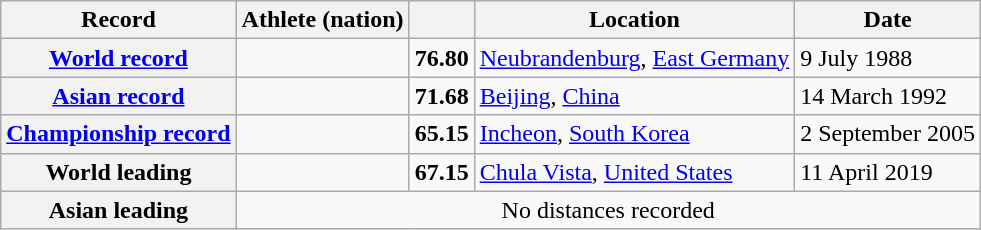<table class="wikitable">
<tr>
<th scope="col">Record</th>
<th scope="col">Athlete (nation)</th>
<th scope="col"></th>
<th scope="col">Location</th>
<th scope="col">Date</th>
</tr>
<tr>
<th scope="row"><a href='#'>World record</a></th>
<td></td>
<td align="center"><strong>76.80</strong></td>
<td><a href='#'>Neubrandenburg</a>, <a href='#'>East Germany</a></td>
<td>9 July 1988</td>
</tr>
<tr>
<th scope="row"><a href='#'>Asian record</a></th>
<td></td>
<td align="center"><strong>71.68</strong></td>
<td><a href='#'>Beijing</a>, <a href='#'>China</a></td>
<td>14 March 1992</td>
</tr>
<tr>
<th scope="row"><a href='#'>Championship record</a></th>
<td></td>
<td align="center"><strong>65.15</strong></td>
<td><a href='#'>Incheon</a>, <a href='#'>South Korea</a></td>
<td>2 September 2005</td>
</tr>
<tr>
<th scope="row">World leading</th>
<td></td>
<td align="center"><strong>67.15</strong></td>
<td><a href='#'>Chula Vista</a>, <a href='#'>United States</a></td>
<td>11 April 2019</td>
</tr>
<tr>
<th scope="row">Asian leading</th>
<td colspan="4" align="center">No distances recorded</td>
</tr>
</table>
